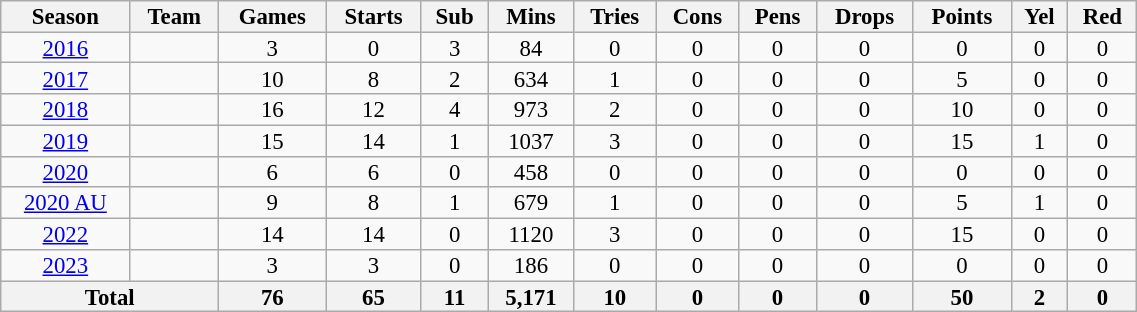<table class="wikitable" style="text-align:center; line-height:90%; font-size:95%; width:60%;">
<tr>
<th>Season</th>
<th>Team</th>
<th>Games</th>
<th>Starts</th>
<th>Sub</th>
<th>Mins</th>
<th>Tries</th>
<th>Cons</th>
<th>Pens</th>
<th>Drops</th>
<th>Points</th>
<th>Yel</th>
<th>Red</th>
</tr>
<tr>
<td><a href='#'>2016</a></td>
<td></td>
<td>3</td>
<td>0</td>
<td>3</td>
<td>84</td>
<td>0</td>
<td>0</td>
<td>0</td>
<td>0</td>
<td>0</td>
<td>0</td>
<td>0</td>
</tr>
<tr>
<td><a href='#'>2017</a></td>
<td></td>
<td>10</td>
<td>8</td>
<td>2</td>
<td>634</td>
<td>1</td>
<td>0</td>
<td>0</td>
<td>0</td>
<td>5</td>
<td>0</td>
<td>0</td>
</tr>
<tr>
<td><a href='#'>2018</a></td>
<td></td>
<td>16</td>
<td>12</td>
<td>4</td>
<td>973</td>
<td>2</td>
<td>0</td>
<td>0</td>
<td>0</td>
<td>10</td>
<td>0</td>
<td>0</td>
</tr>
<tr>
<td><a href='#'>2019</a></td>
<td></td>
<td>15</td>
<td>14</td>
<td>1</td>
<td>1037</td>
<td>3</td>
<td>0</td>
<td>0</td>
<td>0</td>
<td>15</td>
<td>1</td>
<td>0</td>
</tr>
<tr>
<td><a href='#'>2020</a></td>
<td></td>
<td>6</td>
<td>6</td>
<td>0</td>
<td>458</td>
<td>0</td>
<td>0</td>
<td>0</td>
<td>0</td>
<td>0</td>
<td>0</td>
<td>0</td>
</tr>
<tr>
<td><a href='#'>2020 AU</a></td>
<td></td>
<td>9</td>
<td>8</td>
<td>1</td>
<td>679</td>
<td>1</td>
<td>0</td>
<td>0</td>
<td>0</td>
<td>5</td>
<td>1</td>
<td>0</td>
</tr>
<tr>
<td><a href='#'>2022</a></td>
<td></td>
<td>14</td>
<td>14</td>
<td>0</td>
<td>1120</td>
<td>3</td>
<td>0</td>
<td>0</td>
<td>0</td>
<td>15</td>
<td>0</td>
<td>0</td>
</tr>
<tr>
<td><a href='#'>2023</a></td>
<td></td>
<td>3</td>
<td>3</td>
<td>0</td>
<td>186</td>
<td>0</td>
<td>0</td>
<td>0</td>
<td>0</td>
<td>0</td>
<td>0</td>
<td>0</td>
</tr>
<tr>
<th colspan="2">Total</th>
<th>76</th>
<th>65</th>
<th>11</th>
<th>5,171</th>
<th>10</th>
<th>0</th>
<th>0</th>
<th>0</th>
<th>50</th>
<th>2</th>
<th>0</th>
</tr>
</table>
